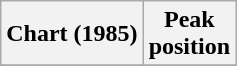<table class="wikitable sortable plainrowheaders" style="text-align:center">
<tr>
<th scope="col">Chart (1985)</th>
<th scope="col">Peak<br>position</th>
</tr>
<tr>
</tr>
</table>
